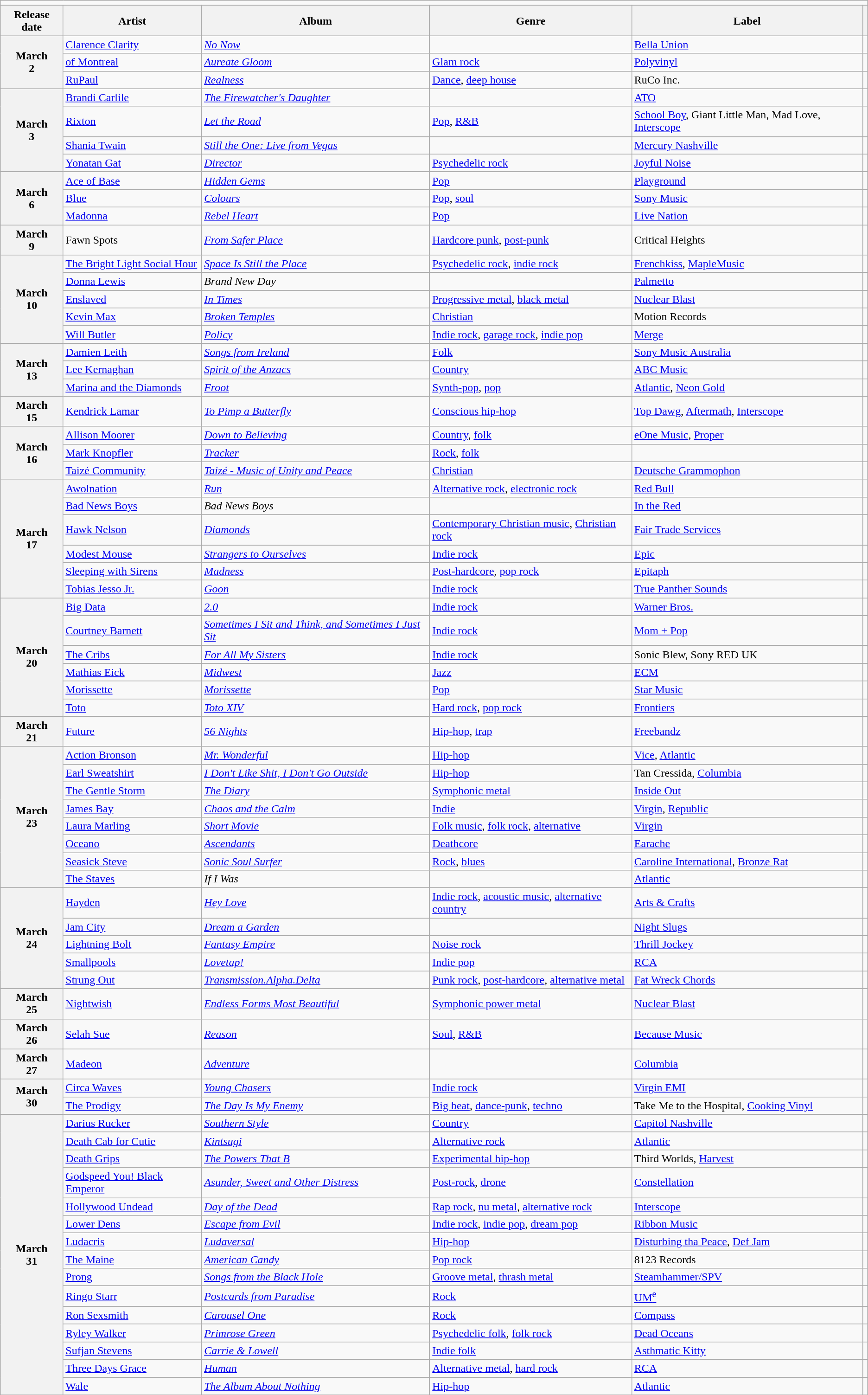<table class="wikitable plainrowheaders">
<tr>
<td colspan="6" style="text-align:center;"></td>
</tr>
<tr>
<th scope="col">Release date</th>
<th scope="col">Artist</th>
<th scope="col">Album</th>
<th scope="col">Genre</th>
<th scope="col">Label</th>
<th scope="col"></th>
</tr>
<tr>
<th scope="row" rowspan="3" style="text-align:center;">March<br>2</th>
<td><a href='#'>Clarence Clarity</a></td>
<td><em><a href='#'>No Now</a></em></td>
<td></td>
<td><a href='#'>Bella Union</a></td>
<td></td>
</tr>
<tr>
<td><a href='#'>of Montreal</a></td>
<td><em><a href='#'>Aureate Gloom</a></em></td>
<td><a href='#'>Glam rock</a></td>
<td><a href='#'>Polyvinyl</a></td>
<td></td>
</tr>
<tr>
<td><a href='#'>RuPaul</a></td>
<td><em><a href='#'>Realness</a></em></td>
<td><a href='#'>Dance</a>, <a href='#'>deep house</a></td>
<td>RuCo Inc.</td>
<td></td>
</tr>
<tr>
<th scope="row" rowspan="4" style="text-align:center;">March<br>3</th>
<td><a href='#'>Brandi Carlile</a></td>
<td><em><a href='#'>The Firewatcher's Daughter</a></em></td>
<td></td>
<td><a href='#'>ATO</a></td>
<td></td>
</tr>
<tr>
<td><a href='#'>Rixton</a></td>
<td><em><a href='#'>Let the Road</a></em></td>
<td><a href='#'>Pop</a>, <a href='#'>R&B</a></td>
<td><a href='#'>School Boy</a>, Giant Little Man, Mad Love, <a href='#'>Interscope</a></td>
<td></td>
</tr>
<tr>
<td><a href='#'>Shania Twain</a></td>
<td><em><a href='#'>Still the One: Live from Vegas</a></em></td>
<td></td>
<td><a href='#'>Mercury Nashville</a></td>
<td></td>
</tr>
<tr>
<td><a href='#'>Yonatan Gat</a></td>
<td><em><a href='#'>Director</a></em></td>
<td><a href='#'>Psychedelic rock</a></td>
<td><a href='#'>Joyful Noise</a></td>
<td></td>
</tr>
<tr>
<th scope="row" rowspan="3" style="text-align:center;">March<br>6</th>
<td><a href='#'>Ace of Base</a></td>
<td><em><a href='#'>Hidden Gems</a></em></td>
<td><a href='#'>Pop</a></td>
<td><a href='#'>Playground</a></td>
<td></td>
</tr>
<tr>
<td><a href='#'>Blue</a></td>
<td><em><a href='#'>Colours</a></em></td>
<td><a href='#'>Pop</a>, <a href='#'>soul</a></td>
<td><a href='#'>Sony Music</a></td>
<td></td>
</tr>
<tr>
<td><a href='#'>Madonna</a></td>
<td><em><a href='#'>Rebel Heart</a></em></td>
<td><a href='#'>Pop</a></td>
<td><a href='#'>Live Nation</a></td>
<td></td>
</tr>
<tr>
<th scope="row" style="text-align:center;">March<br>9</th>
<td>Fawn Spots</td>
<td><em><a href='#'>From Safer Place</a></em></td>
<td><a href='#'>Hardcore punk</a>, <a href='#'>post-punk</a></td>
<td>Critical Heights</td>
<td></td>
</tr>
<tr>
<th scope="row" rowspan="5" style="text-align:center;">March<br>10</th>
<td><a href='#'>The Bright Light Social Hour</a></td>
<td><em><a href='#'>Space Is Still the Place</a></em></td>
<td><a href='#'>Psychedelic rock</a>, <a href='#'>indie rock</a></td>
<td><a href='#'>Frenchkiss</a>, <a href='#'>MapleMusic</a></td>
<td></td>
</tr>
<tr>
<td><a href='#'>Donna Lewis</a></td>
<td><em>Brand New Day</em></td>
<td></td>
<td><a href='#'>Palmetto</a></td>
<td></td>
</tr>
<tr>
<td><a href='#'>Enslaved</a></td>
<td><em><a href='#'>In Times</a></em></td>
<td><a href='#'>Progressive metal</a>, <a href='#'>black metal</a></td>
<td><a href='#'>Nuclear Blast</a></td>
<td></td>
</tr>
<tr>
<td><a href='#'>Kevin Max</a></td>
<td><em><a href='#'>Broken Temples</a></em></td>
<td><a href='#'>Christian</a></td>
<td>Motion Records</td>
<td></td>
</tr>
<tr>
<td><a href='#'>Will Butler</a></td>
<td><em><a href='#'>Policy</a></em></td>
<td><a href='#'>Indie rock</a>, <a href='#'>garage rock</a>, <a href='#'>indie pop</a></td>
<td><a href='#'>Merge</a></td>
<td></td>
</tr>
<tr>
<th scope="row" rowspan="3" style="text-align:center;">March<br>13</th>
<td><a href='#'>Damien Leith</a></td>
<td><em><a href='#'>Songs from Ireland</a></em></td>
<td><a href='#'>Folk</a></td>
<td><a href='#'>Sony Music Australia</a></td>
<td></td>
</tr>
<tr>
<td><a href='#'>Lee Kernaghan</a></td>
<td><em><a href='#'>Spirit of the Anzacs</a></em></td>
<td><a href='#'>Country</a></td>
<td><a href='#'>ABC Music</a></td>
<td></td>
</tr>
<tr>
<td><a href='#'>Marina and the Diamonds</a></td>
<td><em><a href='#'>Froot</a></em></td>
<td><a href='#'>Synth-pop</a>, <a href='#'>pop</a></td>
<td><a href='#'>Atlantic</a>, <a href='#'>Neon Gold</a></td>
<td></td>
</tr>
<tr>
<th scope="row" style="text-align:center;">March<br>15</th>
<td><a href='#'>Kendrick Lamar</a></td>
<td><em><a href='#'>To Pimp a Butterfly</a></em></td>
<td><a href='#'>Conscious hip-hop</a></td>
<td><a href='#'>Top Dawg</a>, <a href='#'>Aftermath</a>, <a href='#'>Interscope</a></td>
<td></td>
</tr>
<tr>
<th scope="row" rowspan="3" style="text-align:center;">March<br>16</th>
<td><a href='#'>Allison Moorer</a></td>
<td><em><a href='#'>Down to Believing</a></em></td>
<td><a href='#'>Country</a>, <a href='#'>folk</a></td>
<td><a href='#'>eOne Music</a>, <a href='#'>Proper</a></td>
<td></td>
</tr>
<tr>
<td><a href='#'>Mark Knopfler</a></td>
<td><em><a href='#'>Tracker</a></em></td>
<td><a href='#'>Rock</a>, <a href='#'>folk</a></td>
<td></td>
<td></td>
</tr>
<tr>
<td><a href='#'>Taizé Community</a></td>
<td><em><a href='#'>Taizé - Music of Unity and Peace</a></em></td>
<td><a href='#'>Christian</a></td>
<td><a href='#'>Deutsche Grammophon</a></td>
<td></td>
</tr>
<tr>
<th scope="row" rowspan="6" style="text-align:center;">March<br>17</th>
<td><a href='#'>Awolnation</a></td>
<td><em><a href='#'>Run</a></em></td>
<td><a href='#'>Alternative rock</a>, <a href='#'>electronic rock</a></td>
<td><a href='#'>Red Bull</a></td>
<td></td>
</tr>
<tr>
<td><a href='#'>Bad News Boys</a></td>
<td><em>Bad News Boys</em></td>
<td></td>
<td><a href='#'>In the Red</a></td>
<td></td>
</tr>
<tr>
<td><a href='#'>Hawk Nelson</a></td>
<td><em><a href='#'>Diamonds</a></em></td>
<td><a href='#'>Contemporary Christian music</a>, <a href='#'>Christian rock</a></td>
<td><a href='#'>Fair Trade Services</a></td>
<td></td>
</tr>
<tr>
<td><a href='#'>Modest Mouse</a></td>
<td><em><a href='#'>Strangers to Ourselves</a></em></td>
<td><a href='#'>Indie rock</a></td>
<td><a href='#'>Epic</a></td>
<td></td>
</tr>
<tr>
<td><a href='#'>Sleeping with Sirens</a></td>
<td><em><a href='#'>Madness</a></em></td>
<td><a href='#'>Post-hardcore</a>, <a href='#'>pop rock</a></td>
<td><a href='#'>Epitaph</a></td>
<td></td>
</tr>
<tr>
<td><a href='#'>Tobias Jesso Jr.</a></td>
<td><em><a href='#'>Goon</a></em></td>
<td><a href='#'>Indie rock</a></td>
<td><a href='#'>True Panther Sounds</a></td>
<td></td>
</tr>
<tr>
<th scope="row" rowspan="6" style="text-align:center;">March<br>20</th>
<td><a href='#'>Big Data</a></td>
<td><em><a href='#'>2.0</a></em></td>
<td><a href='#'>Indie rock</a></td>
<td><a href='#'>Warner Bros.</a></td>
<td></td>
</tr>
<tr>
<td><a href='#'>Courtney Barnett</a></td>
<td><em><a href='#'>Sometimes I Sit and Think, and Sometimes I Just Sit</a></em></td>
<td><a href='#'>Indie rock</a></td>
<td><a href='#'>Mom + Pop</a></td>
<td></td>
</tr>
<tr>
<td><a href='#'>The Cribs</a></td>
<td><em><a href='#'>For All My Sisters</a></em></td>
<td><a href='#'>Indie rock</a></td>
<td>Sonic Blew, Sony RED UK</td>
<td></td>
</tr>
<tr>
<td><a href='#'>Mathias Eick</a></td>
<td><em><a href='#'>Midwest</a></em></td>
<td><a href='#'>Jazz</a></td>
<td><a href='#'>ECM</a></td>
<td></td>
</tr>
<tr>
<td><a href='#'>Morissette</a></td>
<td><em><a href='#'>Morissette</a></em></td>
<td><a href='#'>Pop</a></td>
<td><a href='#'>Star Music</a></td>
<td></td>
</tr>
<tr>
<td><a href='#'>Toto</a></td>
<td><em><a href='#'>Toto XIV</a></em></td>
<td><a href='#'>Hard rock</a>, <a href='#'>pop rock</a></td>
<td><a href='#'>Frontiers</a></td>
<td></td>
</tr>
<tr>
<th scope="row" style="text-align:center;">March<br>21</th>
<td><a href='#'>Future</a></td>
<td><em><a href='#'>56 Nights</a></em></td>
<td><a href='#'>Hip-hop</a>, <a href='#'>trap</a></td>
<td><a href='#'>Freebandz</a></td>
<td></td>
</tr>
<tr>
<th scope="row" rowspan="8" style="text-align:center;">March<br>23</th>
<td><a href='#'>Action Bronson</a></td>
<td><em><a href='#'>Mr. Wonderful</a></em></td>
<td><a href='#'>Hip-hop</a></td>
<td><a href='#'>Vice</a>, <a href='#'>Atlantic</a></td>
<td></td>
</tr>
<tr>
<td><a href='#'>Earl Sweatshirt</a></td>
<td><em><a href='#'>I Don't Like Shit, I Don't Go Outside</a></em></td>
<td><a href='#'>Hip-hop</a></td>
<td>Tan Cressida, <a href='#'>Columbia</a></td>
<td></td>
</tr>
<tr>
<td><a href='#'>The Gentle Storm</a></td>
<td><em><a href='#'>The Diary</a></em></td>
<td><a href='#'>Symphonic metal</a></td>
<td><a href='#'>Inside Out</a></td>
<td></td>
</tr>
<tr>
<td><a href='#'>James Bay</a></td>
<td><em><a href='#'>Chaos and the Calm</a></em></td>
<td><a href='#'>Indie</a></td>
<td><a href='#'>Virgin</a>, <a href='#'>Republic</a></td>
<td></td>
</tr>
<tr>
<td><a href='#'>Laura Marling</a></td>
<td><em><a href='#'>Short Movie</a></em></td>
<td><a href='#'>Folk music</a>, <a href='#'>folk rock</a>, <a href='#'>alternative</a></td>
<td><a href='#'>Virgin</a></td>
<td></td>
</tr>
<tr>
<td><a href='#'>Oceano</a></td>
<td><em><a href='#'>Ascendants</a></em></td>
<td><a href='#'>Deathcore</a></td>
<td><a href='#'>Earache</a></td>
<td></td>
</tr>
<tr>
<td><a href='#'>Seasick Steve</a></td>
<td><em><a href='#'>Sonic Soul Surfer</a></em></td>
<td><a href='#'>Rock</a>, <a href='#'>blues</a></td>
<td><a href='#'>Caroline International</a>, <a href='#'>Bronze Rat</a></td>
<td></td>
</tr>
<tr>
<td><a href='#'>The Staves</a></td>
<td><em>If I Was</em></td>
<td></td>
<td><a href='#'>Atlantic</a></td>
<td></td>
</tr>
<tr>
<th scope="row" rowspan="5" style="text-align:center;">March<br>24</th>
<td><a href='#'>Hayden</a></td>
<td><em><a href='#'>Hey Love</a></em></td>
<td><a href='#'>Indie rock</a>, <a href='#'>acoustic music</a>, <a href='#'>alternative country</a></td>
<td><a href='#'>Arts & Crafts</a></td>
<td></td>
</tr>
<tr>
<td><a href='#'>Jam City</a></td>
<td><em><a href='#'>Dream a Garden</a></em></td>
<td></td>
<td><a href='#'>Night Slugs</a></td>
<td></td>
</tr>
<tr>
<td><a href='#'>Lightning Bolt</a></td>
<td><em><a href='#'>Fantasy Empire</a></em></td>
<td><a href='#'>Noise rock</a></td>
<td><a href='#'>Thrill Jockey</a></td>
<td></td>
</tr>
<tr>
<td><a href='#'>Smallpools</a></td>
<td><em><a href='#'>Lovetap!</a></em></td>
<td><a href='#'>Indie pop</a></td>
<td><a href='#'>RCA</a></td>
<td></td>
</tr>
<tr>
<td><a href='#'>Strung Out</a></td>
<td><em><a href='#'>Transmission.Alpha.Delta</a></em></td>
<td><a href='#'>Punk rock</a>, <a href='#'>post-hardcore</a>, <a href='#'>alternative metal</a></td>
<td><a href='#'>Fat Wreck Chords</a></td>
<td></td>
</tr>
<tr>
<th scope="row" style="text-align:center;">March<br>25</th>
<td><a href='#'>Nightwish</a></td>
<td><em><a href='#'>Endless Forms Most Beautiful</a></em></td>
<td><a href='#'>Symphonic power metal</a></td>
<td><a href='#'>Nuclear Blast</a></td>
<td></td>
</tr>
<tr>
<th scope="row" style="text-align:center;">March<br>26</th>
<td><a href='#'>Selah Sue</a></td>
<td><em><a href='#'>Reason</a></em></td>
<td><a href='#'>Soul</a>, <a href='#'>R&B</a></td>
<td><a href='#'>Because Music</a></td>
<td></td>
</tr>
<tr>
<th scope="row" style="text-align:center;">March<br>27</th>
<td><a href='#'>Madeon</a></td>
<td><em><a href='#'>Adventure</a></em></td>
<td></td>
<td><a href='#'>Columbia</a></td>
<td></td>
</tr>
<tr>
<th scope="row" rowspan="2" style="text-align:center;">March<br>30</th>
<td><a href='#'>Circa Waves</a></td>
<td><em><a href='#'>Young Chasers</a></em></td>
<td><a href='#'>Indie rock</a></td>
<td><a href='#'>Virgin EMI</a></td>
<td></td>
</tr>
<tr>
<td><a href='#'>The Prodigy</a></td>
<td><em><a href='#'>The Day Is My Enemy</a></em></td>
<td><a href='#'>Big beat</a>, <a href='#'>dance-punk</a>, <a href='#'>techno</a></td>
<td>Take Me to the Hospital, <a href='#'>Cooking Vinyl</a></td>
<td></td>
</tr>
<tr>
<th scope="row" rowspan="15" style="text-align:center;">March<br>31</th>
<td><a href='#'>Darius Rucker</a></td>
<td><em><a href='#'>Southern Style</a></em></td>
<td><a href='#'>Country</a></td>
<td><a href='#'>Capitol Nashville</a></td>
<td></td>
</tr>
<tr>
<td><a href='#'>Death Cab for Cutie</a></td>
<td><em><a href='#'>Kintsugi</a></em></td>
<td><a href='#'>Alternative rock</a></td>
<td><a href='#'>Atlantic</a></td>
<td></td>
</tr>
<tr>
<td><a href='#'>Death Grips</a></td>
<td><em><a href='#'>The Powers That B</a></em></td>
<td><a href='#'>Experimental hip-hop</a></td>
<td>Third Worlds, <a href='#'>Harvest</a></td>
<td></td>
</tr>
<tr>
<td><a href='#'>Godspeed You! Black Emperor</a></td>
<td><em><a href='#'>Asunder, Sweet and Other Distress</a></em></td>
<td><a href='#'>Post-rock</a>, <a href='#'>drone</a></td>
<td><a href='#'>Constellation</a></td>
<td></td>
</tr>
<tr>
<td><a href='#'>Hollywood Undead</a></td>
<td><em><a href='#'>Day of the Dead</a></em></td>
<td><a href='#'>Rap rock</a>, <a href='#'>nu metal</a>, <a href='#'>alternative rock</a></td>
<td><a href='#'>Interscope</a></td>
<td></td>
</tr>
<tr>
<td><a href='#'>Lower Dens</a></td>
<td><em><a href='#'>Escape from Evil</a></em></td>
<td><a href='#'>Indie rock</a>, <a href='#'>indie pop</a>, <a href='#'>dream pop</a></td>
<td><a href='#'>Ribbon Music</a></td>
<td></td>
</tr>
<tr>
<td><a href='#'>Ludacris</a></td>
<td><em><a href='#'>Ludaversal</a></em></td>
<td><a href='#'>Hip-hop</a></td>
<td><a href='#'>Disturbing tha Peace</a>, <a href='#'>Def Jam</a></td>
<td></td>
</tr>
<tr>
<td><a href='#'>The Maine</a></td>
<td><em><a href='#'>American Candy</a></em></td>
<td><a href='#'>Pop rock</a></td>
<td>8123 Records</td>
<td></td>
</tr>
<tr>
<td><a href='#'>Prong</a></td>
<td><em><a href='#'>Songs from the Black Hole</a></em></td>
<td><a href='#'>Groove metal</a>, <a href='#'>thrash metal</a></td>
<td><a href='#'>Steamhammer/SPV</a></td>
<td></td>
</tr>
<tr>
<td><a href='#'>Ringo Starr</a></td>
<td><em><a href='#'>Postcards from Paradise</a></em></td>
<td><a href='#'>Rock</a></td>
<td><a href='#'>UM<sup>e</sup></a></td>
<td></td>
</tr>
<tr>
<td><a href='#'>Ron Sexsmith</a></td>
<td><em><a href='#'>Carousel One</a></em></td>
<td><a href='#'>Rock</a></td>
<td><a href='#'>Compass</a></td>
<td></td>
</tr>
<tr>
<td><a href='#'>Ryley Walker</a></td>
<td><em><a href='#'>Primrose Green</a></em></td>
<td><a href='#'>Psychedelic folk</a>, <a href='#'>folk rock</a></td>
<td><a href='#'>Dead Oceans</a></td>
<td></td>
</tr>
<tr>
<td><a href='#'>Sufjan Stevens</a></td>
<td><em><a href='#'>Carrie & Lowell</a></em></td>
<td><a href='#'>Indie folk</a></td>
<td><a href='#'>Asthmatic Kitty</a></td>
<td></td>
</tr>
<tr>
<td><a href='#'>Three Days Grace</a></td>
<td><em><a href='#'>Human</a></em></td>
<td><a href='#'>Alternative metal</a>, <a href='#'>hard rock</a></td>
<td><a href='#'>RCA</a></td>
<td></td>
</tr>
<tr>
<td><a href='#'>Wale</a></td>
<td><em><a href='#'>The Album About Nothing</a></em></td>
<td><a href='#'>Hip-hop</a></td>
<td><a href='#'>Atlantic</a></td>
<td></td>
</tr>
</table>
